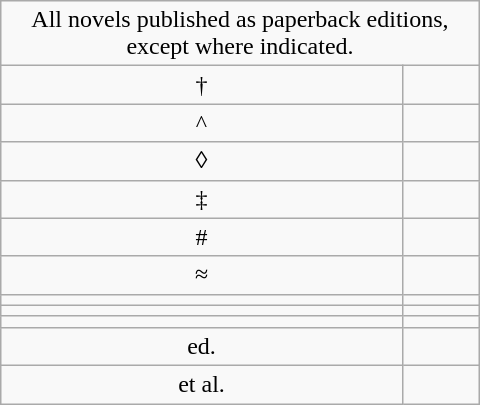<table class="wikitable floatright" style="text-align: center; width: 20em;">
<tr>
<td colspan="2">All novels published as paperback editions, except where indicated.</td>
</tr>
<tr>
<td>†</td>
<td></td>
</tr>
<tr>
<td>^</td>
<td></td>
</tr>
<tr>
<td>◊</td>
<td></td>
</tr>
<tr>
<td>‡</td>
<td></td>
</tr>
<tr>
<td>#</td>
<td></td>
</tr>
<tr>
<td>≈</td>
<td></td>
</tr>
<tr>
<td><em></em></td>
<td></td>
</tr>
<tr>
<td><em></em></td>
<td></td>
</tr>
<tr>
<td><em></em></td>
<td></td>
</tr>
<tr>
<td>ed.</td>
<td></td>
</tr>
<tr>
<td>et al.</td>
<td></td>
</tr>
</table>
